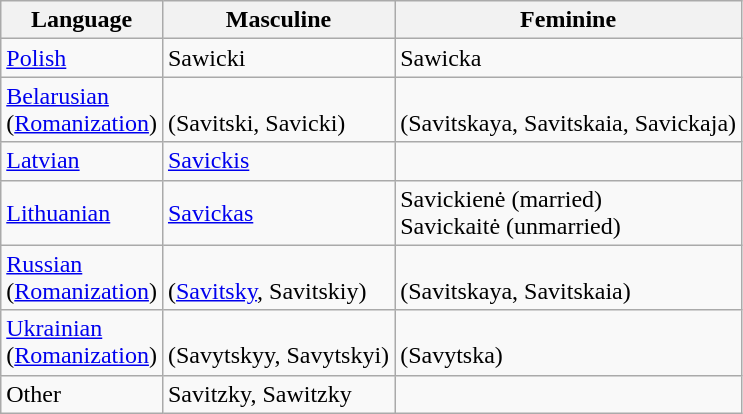<table class="wikitable">
<tr>
<th>Language</th>
<th>Masculine</th>
<th>Feminine</th>
</tr>
<tr>
<td><a href='#'>Polish</a></td>
<td>Sawicki</td>
<td>Sawicka</td>
</tr>
<tr>
<td><a href='#'>Belarusian</a> <br>(<a href='#'>Romanization</a>)</td>
<td><br>(Savitski, Savicki)</td>
<td><br> (Savitskaya, Savitskaia, Savickaja)</td>
</tr>
<tr>
<td><a href='#'>Latvian</a></td>
<td><a href='#'>Savickis</a></td>
<td></td>
</tr>
<tr>
<td><a href='#'>Lithuanian</a></td>
<td><a href='#'>Savickas</a></td>
<td>Savickienė (married)<br> Savickaitė (unmarried)</td>
</tr>
<tr>
<td><a href='#'>Russian</a> <br>(<a href='#'>Romanization</a>)</td>
<td><br> (<a href='#'>Savitsky</a>, Savitskiy)</td>
<td><br> (Savitskaya, Savitskaia)</td>
</tr>
<tr>
<td><a href='#'>Ukrainian</a> <br>(<a href='#'>Romanization</a>)</td>
<td><br> (Savytskyy, Savytskyi)</td>
<td><br> (Savytska)</td>
</tr>
<tr>
<td>Other</td>
<td>Savitzky, Sawitzky</td>
</tr>
</table>
